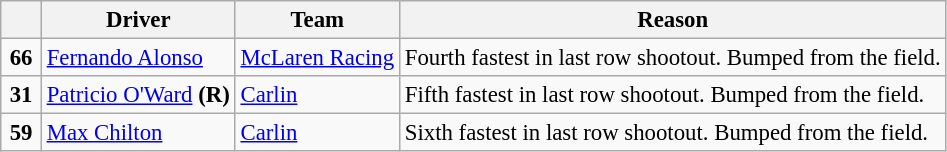<table class="wikitable" style="font-size: 95%;">
<tr>
<th width="20"></th>
<th>Driver</th>
<th>Team</th>
<th>Reason</th>
</tr>
<tr>
<td style="text-align:center"><strong>66</strong></td>
<td> <a href='#'>Fernando Alonso</a></td>
<td><a href='#'>McLaren Racing</a></td>
<td>Fourth fastest in last row shootout. Bumped from the field.</td>
</tr>
<tr>
<td style="text-align:center"><strong>31</strong></td>
<td> <a href='#'>Patricio O'Ward</a> <strong>(R)</strong> </td>
<td><a href='#'>Carlin</a></td>
<td>Fifth fastest in last row shootout. Bumped from the field.</td>
</tr>
<tr>
<td style="text-align:center"><strong>59</strong></td>
<td> <a href='#'>Max Chilton</a></td>
<td><a href='#'>Carlin</a></td>
<td>Sixth fastest in last row shootout. Bumped from the field.</td>
</tr>
</table>
